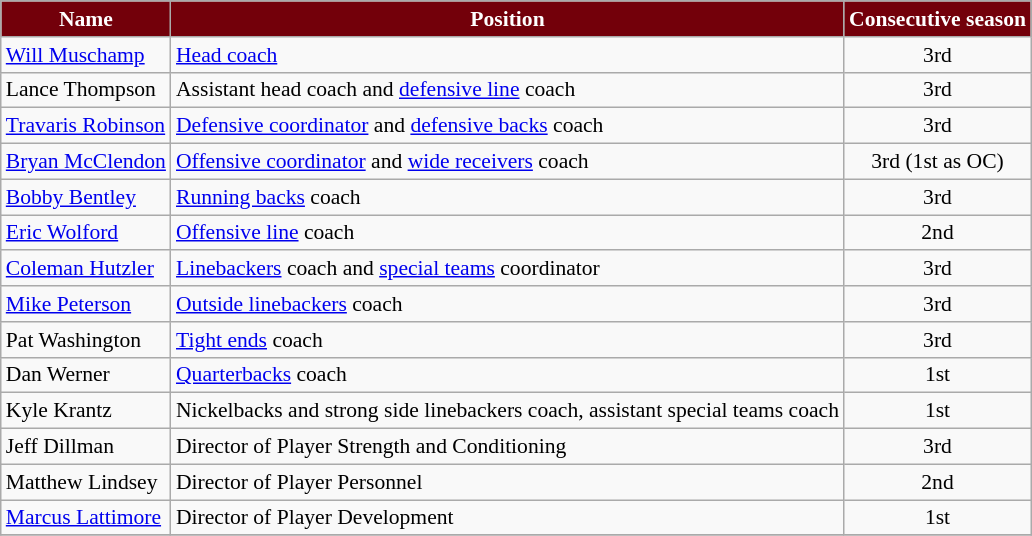<table class="wikitable" style="font-size:90%;">
<tr>
<th style="background:#73000a;color:white;">Name</th>
<th style="background:#73000a;color:white;">Position</th>
<th style="background:#73000a;color:white;">Consecutive season</th>
</tr>
<tr>
<td><a href='#'>Will Muschamp</a></td>
<td><a href='#'>Head coach</a></td>
<td align=center>3rd</td>
</tr>
<tr>
<td>Lance Thompson</td>
<td>Assistant head coach and <a href='#'>defensive line</a> coach</td>
<td align="center">3rd</td>
</tr>
<tr>
<td><a href='#'>Travaris Robinson</a></td>
<td><a href='#'>Defensive coordinator</a> and <a href='#'>defensive backs</a> coach</td>
<td align=center>3rd</td>
</tr>
<tr>
<td><a href='#'>Bryan McClendon</a></td>
<td><a href='#'>Offensive coordinator</a> and <a href='#'>wide receivers</a> coach</td>
<td align=center>3rd (1st as OC)</td>
</tr>
<tr>
<td><a href='#'>Bobby Bentley</a></td>
<td><a href='#'>Running backs</a> coach</td>
<td align=center>3rd</td>
</tr>
<tr>
<td><a href='#'>Eric Wolford</a></td>
<td><a href='#'>Offensive line</a> coach</td>
<td align=center>2nd</td>
</tr>
<tr>
<td><a href='#'>Coleman Hutzler</a></td>
<td><a href='#'>Linebackers</a> coach and <a href='#'>special teams</a> coordinator</td>
<td align="center">3rd</td>
</tr>
<tr>
<td><a href='#'>Mike Peterson</a></td>
<td><a href='#'>Outside linebackers</a> coach</td>
<td align=center>3rd</td>
</tr>
<tr>
<td>Pat Washington</td>
<td><a href='#'>Tight ends</a> coach</td>
<td align=center>3rd</td>
</tr>
<tr>
<td>Dan Werner</td>
<td><a href='#'>Quarterbacks</a> coach</td>
<td align=center>1st</td>
</tr>
<tr>
<td>Kyle Krantz</td>
<td>Nickelbacks and strong side linebackers coach, assistant special teams coach</td>
<td align="center">1st</td>
</tr>
<tr>
<td>Jeff Dillman</td>
<td>Director of Player Strength and Conditioning</td>
<td align="center">3rd</td>
</tr>
<tr>
<td>Matthew Lindsey</td>
<td>Director of Player Personnel</td>
<td align=center>2nd</td>
</tr>
<tr>
<td><a href='#'>Marcus Lattimore</a></td>
<td>Director of Player Development</td>
<td align=center>1st</td>
</tr>
<tr>
</tr>
</table>
